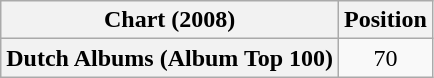<table class="wikitable plainrowheaders" style="text-align:center">
<tr>
<th scope="col">Chart (2008)</th>
<th scope="col">Position</th>
</tr>
<tr>
<th scope="row">Dutch Albums (Album Top 100)</th>
<td>70</td>
</tr>
</table>
